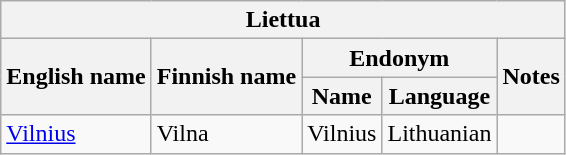<table class="wikitable sortable">
<tr>
<th colspan="5"> Liettua</th>
</tr>
<tr>
<th rowspan="2">English name</th>
<th rowspan="2">Finnish name</th>
<th colspan="2">Endonym</th>
<th rowspan="2">Notes</th>
</tr>
<tr>
<th>Name</th>
<th>Language</th>
</tr>
<tr>
<td><a href='#'>Vilnius</a></td>
<td>Vilna</td>
<td>Vilnius</td>
<td>Lithuanian</td>
<td></td>
</tr>
</table>
